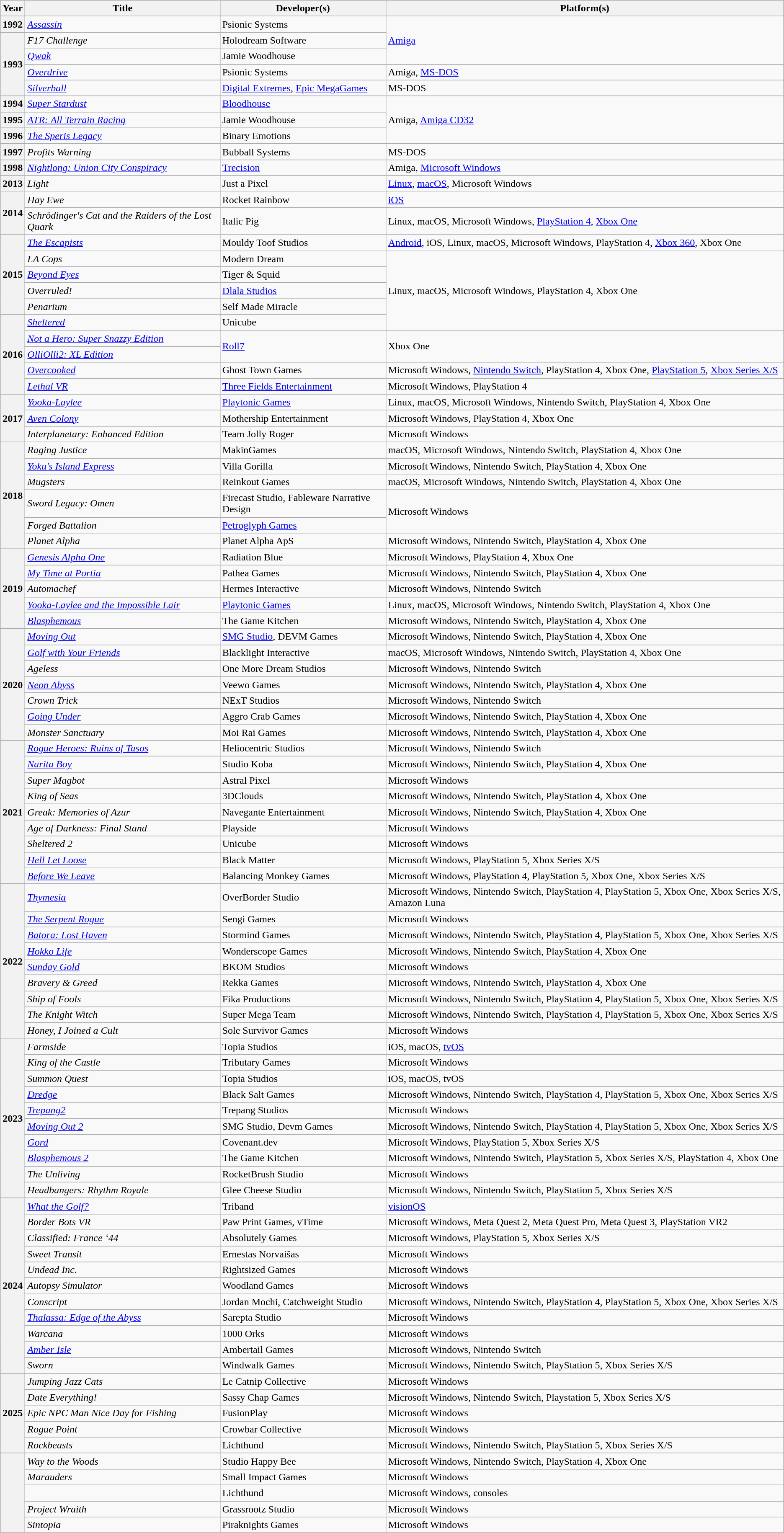<table class="wikitable sortable plainrowheaders">
<tr>
<th scope="col">Year</th>
<th scope="col">Title</th>
<th scope="col">Developer(s)</th>
<th scope="col">Platform(s)</th>
</tr>
<tr>
<th scope="row">1992</th>
<td><em><a href='#'>Assassin</a></em></td>
<td>Psionic Systems</td>
<td rowspan="3"><a href='#'>Amiga</a></td>
</tr>
<tr>
<th scope="row" rowspan="4">1993</th>
<td><em>F17 Challenge</em></td>
<td>Holodream Software</td>
</tr>
<tr>
<td><em><a href='#'>Qwak</a></em></td>
<td>Jamie Woodhouse</td>
</tr>
<tr>
<td><em><a href='#'>Overdrive</a></em></td>
<td>Psionic Systems</td>
<td>Amiga, <a href='#'>MS-DOS</a></td>
</tr>
<tr>
<td><em><a href='#'>Silverball</a></em></td>
<td><a href='#'>Digital Extremes</a>, <a href='#'>Epic MegaGames</a></td>
<td>MS-DOS</td>
</tr>
<tr>
<th scope="row">1994</th>
<td><em><a href='#'>Super Stardust</a></em></td>
<td><a href='#'>Bloodhouse</a></td>
<td rowspan="3">Amiga, <a href='#'>Amiga CD32</a></td>
</tr>
<tr>
<th scope="row">1995</th>
<td><em><a href='#'>ATR: All Terrain Racing</a></em></td>
<td>Jamie Woodhouse</td>
</tr>
<tr>
<th scope="row">1996</th>
<td><em><a href='#'>The Speris Legacy</a></em></td>
<td>Binary Emotions</td>
</tr>
<tr>
<th scope="row">1997</th>
<td><em>Profits Warning</em></td>
<td>Bubball Systems</td>
<td>MS-DOS</td>
</tr>
<tr>
<th scope="row">1998</th>
<td><em><a href='#'>Nightlong: Union City Conspiracy</a></em></td>
<td><a href='#'>Trecision</a></td>
<td>Amiga, <a href='#'>Microsoft Windows</a></td>
</tr>
<tr>
<th scope="row">2013</th>
<td><em>Light</em></td>
<td>Just a Pixel</td>
<td><a href='#'>Linux</a>, <a href='#'>macOS</a>, Microsoft Windows</td>
</tr>
<tr>
<th scope="row" rowspan="2">2014</th>
<td><em>Hay Ewe</em></td>
<td>Rocket Rainbow</td>
<td><a href='#'>iOS</a></td>
</tr>
<tr>
<td><em>Schrödinger's Cat and the Raiders of the Lost Quark</em></td>
<td>Italic Pig</td>
<td>Linux, macOS, Microsoft Windows, <a href='#'>PlayStation 4</a>, <a href='#'>Xbox One</a></td>
</tr>
<tr>
<th scope="row" rowspan="5">2015</th>
<td><em><a href='#'>The Escapists</a></em></td>
<td>Mouldy Toof Studios</td>
<td><a href='#'>Android</a>, iOS, Linux, macOS, Microsoft Windows, PlayStation 4, <a href='#'>Xbox 360</a>, Xbox One</td>
</tr>
<tr>
<td><em>LA Cops</em></td>
<td>Modern Dream</td>
<td rowspan="5">Linux, macOS, Microsoft Windows, PlayStation 4, Xbox One</td>
</tr>
<tr>
<td><em><a href='#'>Beyond Eyes</a></em></td>
<td>Tiger & Squid</td>
</tr>
<tr>
<td><em>Overruled!</em></td>
<td><a href='#'>Dlala Studios</a></td>
</tr>
<tr>
<td><em>Penarium</em></td>
<td>Self Made Miracle</td>
</tr>
<tr>
<th scope="row" rowspan="5">2016</th>
<td><em><a href='#'>Sheltered</a></em></td>
<td>Unicube</td>
</tr>
<tr>
<td><em><a href='#'>Not a Hero: Super Snazzy Edition</a></em></td>
<td rowspan="2"><a href='#'>Roll7</a></td>
<td rowspan="2">Xbox One</td>
</tr>
<tr>
<td><em><a href='#'>OlliOlli2: XL Edition</a></em></td>
</tr>
<tr>
<td><em><a href='#'>Overcooked</a></em></td>
<td>Ghost Town Games</td>
<td>Microsoft Windows, <a href='#'>Nintendo Switch</a>, PlayStation 4, Xbox One, <a href='#'>PlayStation 5</a>, <a href='#'>Xbox Series X/S</a></td>
</tr>
<tr>
<td><em><a href='#'>Lethal VR</a></em></td>
<td><a href='#'>Three Fields Entertainment</a></td>
<td>Microsoft Windows, PlayStation 4</td>
</tr>
<tr>
<th scope="row" rowspan="3">2017</th>
<td><em><a href='#'>Yooka-Laylee</a></em></td>
<td><a href='#'>Playtonic Games</a></td>
<td>Linux, macOS, Microsoft Windows, Nintendo Switch, PlayStation 4, Xbox One</td>
</tr>
<tr>
<td><em><a href='#'>Aven Colony</a></em></td>
<td>Mothership Entertainment</td>
<td>Microsoft Windows, PlayStation 4, Xbox One</td>
</tr>
<tr>
<td><em>Interplanetary: Enhanced Edition</em></td>
<td>Team Jolly Roger</td>
<td>Microsoft Windows</td>
</tr>
<tr>
<th scope="row" rowspan="6">2018</th>
<td><em>Raging Justice</em></td>
<td>MakinGames</td>
<td>macOS, Microsoft Windows, Nintendo Switch, PlayStation 4, Xbox One</td>
</tr>
<tr>
<td><em><a href='#'>Yoku's Island Express</a></em></td>
<td>Villa Gorilla</td>
<td>Microsoft Windows, Nintendo Switch, PlayStation 4, Xbox One</td>
</tr>
<tr>
<td><em>Mugsters</em></td>
<td>Reinkout Games</td>
<td>macOS, Microsoft Windows, Nintendo Switch, PlayStation 4, Xbox One</td>
</tr>
<tr>
<td><em>Sword Legacy: Omen</em></td>
<td>Firecast Studio, Fableware Narrative Design</td>
<td rowspan="2">Microsoft Windows</td>
</tr>
<tr>
<td><em>Forged Battalion</em></td>
<td><a href='#'>Petroglyph Games</a></td>
</tr>
<tr>
<td><em>Planet Alpha</em></td>
<td>Planet Alpha ApS</td>
<td>Microsoft Windows, Nintendo Switch, PlayStation 4, Xbox One</td>
</tr>
<tr>
<th scope="row" rowspan="5">2019</th>
<td><em><a href='#'>Genesis Alpha One</a></em></td>
<td>Radiation Blue</td>
<td>Microsoft Windows, PlayStation 4, Xbox One</td>
</tr>
<tr>
<td><em><a href='#'>My Time at Portia</a></em></td>
<td>Pathea Games</td>
<td>Microsoft Windows, Nintendo Switch, PlayStation 4, Xbox One</td>
</tr>
<tr>
<td><em>Automachef</em></td>
<td>Hermes Interactive</td>
<td>Microsoft Windows, Nintendo Switch</td>
</tr>
<tr>
<td><em><a href='#'>Yooka-Laylee and the Impossible Lair</a></em></td>
<td><a href='#'>Playtonic Games</a></td>
<td>Linux, macOS, Microsoft Windows, Nintendo Switch, PlayStation 4, Xbox One</td>
</tr>
<tr>
<td><em><a href='#'>Blasphemous</a></em></td>
<td>The Game Kitchen</td>
<td>Microsoft Windows, Nintendo Switch, PlayStation 4, Xbox One</td>
</tr>
<tr>
<th scope="row" rowspan="7">2020</th>
<td><em><a href='#'>Moving Out</a></em></td>
<td><a href='#'>SMG Studio</a>, DEVM Games</td>
<td>Microsoft Windows, Nintendo Switch, PlayStation 4, Xbox One</td>
</tr>
<tr>
<td><em><a href='#'>Golf with Your Friends</a></em></td>
<td>Blacklight Interactive</td>
<td>macOS, Microsoft Windows, Nintendo Switch, PlayStation 4, Xbox One</td>
</tr>
<tr>
<td><em>Ageless</em></td>
<td>One More Dream Studios</td>
<td>Microsoft Windows, Nintendo Switch</td>
</tr>
<tr>
<td><em><a href='#'>Neon Abyss</a></em></td>
<td>Veewo Games</td>
<td>Microsoft Windows, Nintendo Switch, PlayStation 4, Xbox One</td>
</tr>
<tr>
<td><em>Crown Trick</em></td>
<td>NExT Studios</td>
<td>Microsoft Windows, Nintendo Switch</td>
</tr>
<tr>
<td><em><a href='#'>Going Under</a></em></td>
<td>Aggro Crab Games</td>
<td>Microsoft Windows, Nintendo Switch, PlayStation 4, Xbox One</td>
</tr>
<tr>
<td><em>Monster Sanctuary</em></td>
<td>Moi Rai Games</td>
<td>Microsoft Windows, Nintendo Switch, PlayStation 4, Xbox One</td>
</tr>
<tr>
<th rowspan="9" scope="row">2021</th>
<td><em><a href='#'>Rogue Heroes: Ruins of Tasos</a></em></td>
<td>Heliocentric Studios</td>
<td>Microsoft Windows, Nintendo Switch</td>
</tr>
<tr>
<td><em><a href='#'>Narita Boy</a></em></td>
<td>Studio Koba</td>
<td>Microsoft Windows, Nintendo Switch, PlayStation 4, Xbox One</td>
</tr>
<tr>
<td><em>Super Magbot</em></td>
<td>Astral Pixel</td>
<td>Microsoft Windows</td>
</tr>
<tr>
<td><em>King of Seas</em></td>
<td>3DClouds</td>
<td>Microsoft Windows, Nintendo Switch, PlayStation 4, Xbox One</td>
</tr>
<tr>
<td><em>Greak: Memories of Azur</em></td>
<td>Navegante Entertainment</td>
<td>Microsoft Windows, Nintendo Switch, PlayStation 4, Xbox One</td>
</tr>
<tr>
<td><em>Age of Darkness: Final Stand</em></td>
<td>Playside</td>
<td>Microsoft Windows</td>
</tr>
<tr>
<td><em>Sheltered 2</em></td>
<td>Unicube</td>
<td>Microsoft Windows</td>
</tr>
<tr>
<td><em><a href='#'>Hell Let Loose</a></em></td>
<td>Black Matter</td>
<td>Microsoft Windows, PlayStation 5, Xbox Series X/S</td>
</tr>
<tr>
<td><em><a href='#'>Before We Leave</a></em></td>
<td>Balancing Monkey Games</td>
<td>Microsoft Windows, PlayStation 4, PlayStation 5, Xbox One, Xbox Series X/S</td>
</tr>
<tr>
<th rowspan="9" scope="row">2022</th>
<td><em><a href='#'>Thymesia</a></em></td>
<td>OverBorder Studio</td>
<td>Microsoft Windows, Nintendo Switch, PlayStation 4, PlayStation 5, Xbox One, Xbox Series X/S, Amazon Luna</td>
</tr>
<tr>
<td><em><a href='#'>The Serpent Rogue</a></em></td>
<td>Sengi Games</td>
<td>Microsoft Windows</td>
</tr>
<tr>
<td><em><a href='#'>Batora: Lost Haven</a></em></td>
<td>Stormind Games</td>
<td>Microsoft Windows, Nintendo Switch, PlayStation 4, PlayStation 5, Xbox One, Xbox Series X/S</td>
</tr>
<tr>
<td><em><a href='#'>Hokko Life</a></em></td>
<td>Wonderscope Games</td>
<td>Microsoft Windows, Nintendo Switch, PlayStation 4, Xbox One</td>
</tr>
<tr>
<td><em><a href='#'>Sunday Gold</a></em></td>
<td>BKOM Studios</td>
<td>Microsoft Windows</td>
</tr>
<tr>
<td><em>Bravery & Greed</em></td>
<td>Rekka Games</td>
<td>Microsoft Windows, Nintendo Switch, PlayStation 4, Xbox One</td>
</tr>
<tr>
<td><em>Ship of Fools</em></td>
<td>Fika Productions</td>
<td>Microsoft Windows, Nintendo Switch, PlayStation 4, PlayStation 5, Xbox One, Xbox Series X/S</td>
</tr>
<tr>
<td><em>The Knight Witch</em></td>
<td>Super Mega Team</td>
<td>Microsoft Windows, Nintendo Switch, PlayStation 4, PlayStation 5, Xbox One, Xbox Series X/S</td>
</tr>
<tr>
<td><em>Honey, I Joined a Cult</em></td>
<td>Sole Survivor Games</td>
<td>Microsoft Windows</td>
</tr>
<tr>
<th scope="row" rowspan="10">2023</th>
<td><em>Farmside</em></td>
<td>Topia Studios</td>
<td>iOS, macOS, <a href='#'>tvOS</a></td>
</tr>
<tr>
<td><em>King of the Castle</em></td>
<td>Tributary Games</td>
<td>Microsoft Windows</td>
</tr>
<tr>
<td><em>Summon Quest</em></td>
<td>Topia Studios</td>
<td>iOS, macOS, tvOS</td>
</tr>
<tr>
<td><em><a href='#'>Dredge</a></em></td>
<td>Black Salt Games</td>
<td>Microsoft Windows, Nintendo Switch, PlayStation 4, PlayStation 5, Xbox One, Xbox Series X/S</td>
</tr>
<tr>
<td><em><a href='#'>Trepang2</a></em></td>
<td>Trepang Studios</td>
<td>Microsoft Windows</td>
</tr>
<tr>
<td><em><a href='#'>Moving Out 2</a></em></td>
<td>SMG Studio, Devm Games</td>
<td>Microsoft Windows, Nintendo Switch, PlayStation 4, PlayStation 5, Xbox One, Xbox Series X/S</td>
</tr>
<tr>
<td><em><a href='#'>Gord</a></em></td>
<td>Covenant.dev</td>
<td>Microsoft Windows, PlayStation 5, Xbox Series X/S</td>
</tr>
<tr>
<td><em><a href='#'>Blasphemous 2</a></em></td>
<td>The Game Kitchen</td>
<td>Microsoft Windows, Nintendo Switch, PlayStation 5, Xbox Series X/S, PlayStation 4, Xbox One</td>
</tr>
<tr>
<td><em>The Unliving</em></td>
<td>RocketBrush Studio</td>
<td>Microsoft Windows</td>
</tr>
<tr>
<td><em>Headbangers: Rhythm Royale</em></td>
<td>Glee Cheese Studio</td>
<td>Microsoft Windows, Nintendo Switch, PlayStation 5, Xbox Series X/S</td>
</tr>
<tr>
<th scope="row" rowspan="11">2024</th>
<td><em><a href='#'>What the Golf?</a></em></td>
<td>Triband</td>
<td><a href='#'>visionOS</a></td>
</tr>
<tr>
<td><em>Border Bots VR</em></td>
<td>Paw Print Games, vTime</td>
<td>Microsoft Windows, Meta Quest 2, Meta Quest Pro, Meta Quest 3, PlayStation VR2</td>
</tr>
<tr>
<td><em>Classified: France ‘44</em></td>
<td>Absolutely Games</td>
<td>Microsoft Windows, PlayStation 5, Xbox Series X/S</td>
</tr>
<tr>
<td><em>Sweet Transit</em></td>
<td>Ernestas Norvaišas</td>
<td>Microsoft Windows</td>
</tr>
<tr>
<td><em>Undead Inc.</em></td>
<td>Rightsized Games</td>
<td>Microsoft Windows</td>
</tr>
<tr>
<td><em>Autopsy Simulator</em></td>
<td>Woodland Games</td>
<td>Microsoft Windows</td>
</tr>
<tr>
<td><em>Conscript</em></td>
<td>Jordan Mochi, Catchweight Studio</td>
<td>Microsoft Windows, Nintendo Switch, PlayStation 4, PlayStation 5, Xbox One, Xbox Series X/S</td>
</tr>
<tr>
<td><em><a href='#'>Thalassa: Edge of the Abyss</a></em></td>
<td>Sarepta Studio</td>
<td>Microsoft Windows</td>
</tr>
<tr>
<td><em>Warcana</em></td>
<td>1000 Orks</td>
<td>Microsoft Windows</td>
</tr>
<tr>
<td><em><a href='#'>Amber Isle</a></em></td>
<td>Ambertail Games</td>
<td>Microsoft Windows, Nintendo Switch</td>
</tr>
<tr>
<td><em>Sworn</em></td>
<td>Windwalk Games</td>
<td>Microsoft Windows, Nintendo Switch, PlayStation 5, Xbox Series X/S</td>
</tr>
<tr>
<th rowspan="5" scope="row">2025</th>
<td><em>Jumping Jazz Cats</em></td>
<td>Le Catnip Collective</td>
<td>Microsoft Windows</td>
</tr>
<tr>
<td><em>Date Everything!</em></td>
<td>Sassy Chap Games</td>
<td>Microsoft Windows, Nintendo Switch, Playstation 5, Xbox Series X/S</td>
</tr>
<tr>
<td><em>Epic NPC Man Nice Day for Fishing</em></td>
<td>FusionPlay</td>
<td>Microsoft Windows</td>
</tr>
<tr>
<td><em>Rogue Point</em></td>
<td>Crowbar Collective</td>
<td>Microsoft Windows</td>
</tr>
<tr>
<td><em>Rockbeasts</em></td>
<td>Lichthund</td>
<td>Microsoft Windows, Nintendo Switch, PlayStation 5, Xbox Series X/S</td>
</tr>
<tr>
<th rowspan="5" scope="row"></th>
<td><em>Way to the Woods</em></td>
<td>Studio Happy Bee</td>
<td>Microsoft Windows, Nintendo Switch, PlayStation 4, Xbox One</td>
</tr>
<tr>
<td><em>Marauders</em></td>
<td>Small Impact Games</td>
<td>Microsoft Windows</td>
</tr>
<tr>
<td></td>
<td>Lichthund</td>
<td>Microsoft Windows, consoles</td>
</tr>
<tr>
<td><em>Project Wraith</em></td>
<td>Grassrootz Studio</td>
<td>Microsoft Windows</td>
</tr>
<tr>
<td><em>Sintopia</em></td>
<td>Piraknights Games</td>
<td>Microsoft Windows</td>
</tr>
</table>
